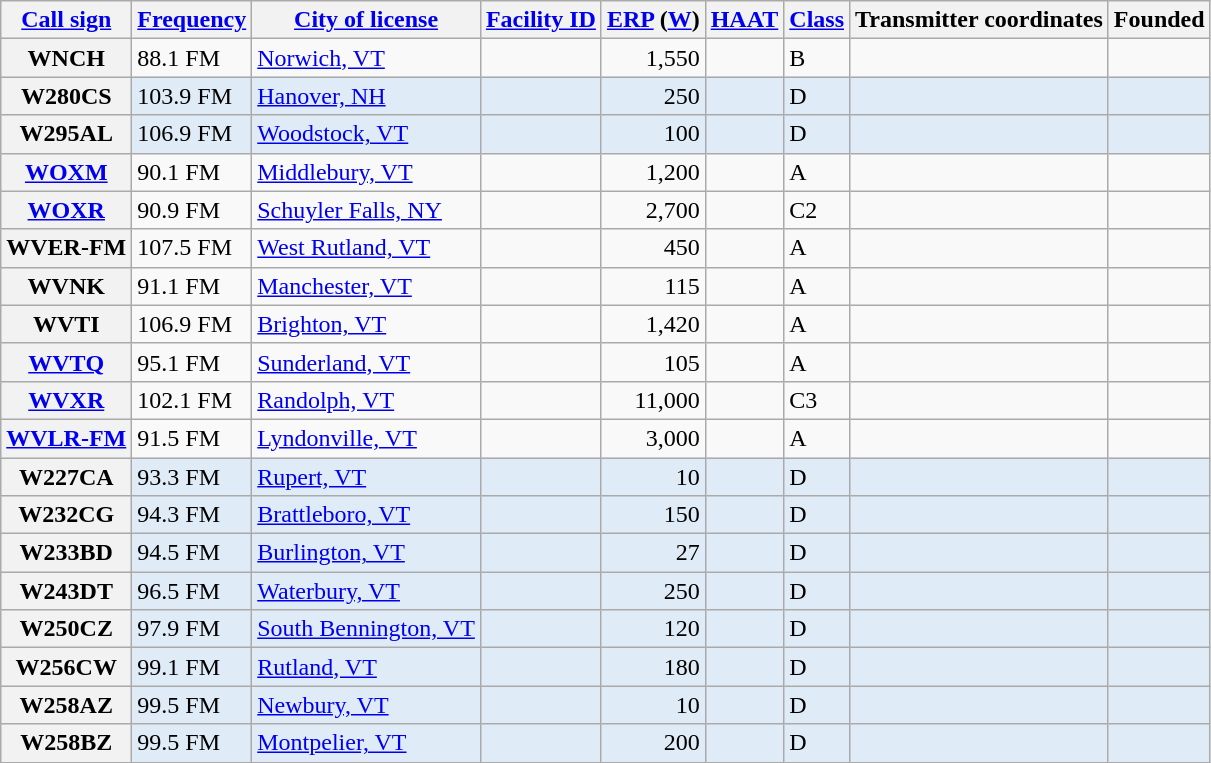<table class="wikitable sortable">
<tr>
<th scope="col"><a href='#'>Call sign</a></th>
<th scope="col" data-sort-type="number"><a href='#'>Frequency</a></th>
<th scope="col"><a href='#'>City of license</a></th>
<th scope="col" data-sort-type="number"><a href='#'>Facility ID</a></th>
<th scope="col" data-sort-type="number"><a href='#'>ERP</a> (<a href='#'>W</a>)</th>
<th scope="col" data-sort-type="number"><a href='#'>HAAT</a></th>
<th scope="col"><a href='#'>Class</a></th>
<th scope = "col" class="unsortable">Transmitter coordinates</th>
<th scope="col" data-sort-type="number">Founded</th>
</tr>
<tr>
<th scope="row">WNCH</th>
<td>88.1 FM</td>
<td><a href='#'>Norwich, VT</a></td>
<td style="text-align:right;"></td>
<td style="text-align:right;">1,550</td>
<td style="text-align:right;"></td>
<td>B</td>
<td></td>
<td></td>
</tr>
<tr style="background-color:#DFEBF6;">
<th scope="row">W280CS</th>
<td>103.9 FM</td>
<td><a href='#'>Hanover, NH</a></td>
<td style="text-align:right;"></td>
<td style="text-align:right;">250</td>
<td style="text-align:right;"></td>
<td>D</td>
<td></td>
<td></td>
</tr>
<tr style="background-color:#DFEBF6;">
<th scope="row">W295AL</th>
<td>106.9 FM</td>
<td><a href='#'>Woodstock, VT</a></td>
<td style="text-align:right;"></td>
<td style="text-align:right;">100</td>
<td></td>
<td>D</td>
<td></td>
<td></td>
</tr>
<tr>
<th scope="row"><a href='#'>WOXM</a></th>
<td>90.1 FM</td>
<td><a href='#'>Middlebury, VT</a></td>
<td style="text-align:right;"></td>
<td style="text-align:right;">1,200</td>
<td style="text-align:right;"></td>
<td>A</td>
<td></td>
<td></td>
</tr>
<tr>
<th scope="row"><a href='#'>WOXR</a></th>
<td>90.9 FM</td>
<td><a href='#'>Schuyler Falls, NY</a></td>
<td style="text-align:right;"></td>
<td style="text-align:right;">2,700</td>
<td style="text-align:right;"></td>
<td>C2</td>
<td></td>
<td></td>
</tr>
<tr>
<th scope="row">WVER-FM</th>
<td>107.5 FM</td>
<td><a href='#'>West Rutland, VT</a></td>
<td style="text-align:right;"></td>
<td style="text-align:right;">450</td>
<td style="text-align:right;"></td>
<td>A</td>
<td></td>
<td></td>
</tr>
<tr>
<th scope="row">WVNK</th>
<td>91.1 FM</td>
<td><a href='#'>Manchester, VT</a></td>
<td style="text-align:right;"></td>
<td style="text-align:right;">115</td>
<td style="text-align:right;"></td>
<td>A</td>
<td></td>
<td></td>
</tr>
<tr>
<th scope="row">WVTI</th>
<td>106.9 FM</td>
<td><a href='#'>Brighton, VT</a></td>
<td style="text-align:right;"></td>
<td style="text-align:right;">1,420</td>
<td style="text-align:right;"></td>
<td>A</td>
<td></td>
<td></td>
</tr>
<tr>
<th scope="row"><a href='#'>WVTQ</a></th>
<td>95.1 FM</td>
<td><a href='#'>Sunderland, VT</a></td>
<td style="text-align:right;"></td>
<td style="text-align:right;">105</td>
<td style="text-align:right;"></td>
<td>A</td>
<td></td>
<td></td>
</tr>
<tr>
<th scope="row"><a href='#'>WVXR</a></th>
<td>102.1 FM</td>
<td><a href='#'>Randolph, VT</a></td>
<td style="text-align:right;"></td>
<td style="text-align:right;">11,000</td>
<td style="text-align:right;"></td>
<td>C3</td>
<td></td>
<td></td>
</tr>
<tr>
<th scope="row"><a href='#'>WVLR-FM</a></th>
<td>91.5 FM</td>
<td><a href='#'>Lyndonville, VT</a></td>
<td style="text-align:right;"></td>
<td style="text-align:right;">3,000</td>
<td style="text-align:right;"></td>
<td>A</td>
<td></td>
<td></td>
</tr>
<tr style="background-color:#DFEBF6;">
<th scope="row">W227CA</th>
<td>93.3 FM</td>
<td><a href='#'>Rupert, VT</a></td>
<td style="text-align:right;"></td>
<td style="text-align:right;">10</td>
<td style="text-align:right;"></td>
<td>D</td>
<td></td>
<td></td>
</tr>
<tr style="background-color:#DFEBF6;">
<th scope="row">W232CG</th>
<td>94.3 FM</td>
<td><a href='#'>Brattleboro, VT</a></td>
<td style="text-align:right;"></td>
<td style="text-align:right;">150</td>
<td></td>
<td>D</td>
<td></td>
<td></td>
</tr>
<tr style="background-color:#DFEBF6;">
<th scope="row">W233BD</th>
<td>94.5 FM</td>
<td><a href='#'>Burlington, VT</a></td>
<td style="text-align:right;"></td>
<td style="text-align:right;">27</td>
<td style="text-align:right;"></td>
<td>D</td>
<td></td>
<td></td>
</tr>
<tr style="background-color:#DFEBF6;">
<th scope="row">W243DT</th>
<td>96.5 FM</td>
<td><a href='#'>Waterbury, VT</a></td>
<td style="text-align:right;"></td>
<td style="text-align:right;">250</td>
<td></td>
<td>D</td>
<td></td>
<td></td>
</tr>
<tr style="background-color:#DFEBF6;">
<th scope="row">W250CZ</th>
<td>97.9 FM</td>
<td><a href='#'>South Bennington, VT</a></td>
<td style="text-align:right;"></td>
<td style="text-align:right;">120</td>
<td style="text-align:right;"></td>
<td>D</td>
<td></td>
<td></td>
</tr>
<tr style="background-color:#DFEBF6;">
<th scope="row">W256CW</th>
<td>99.1 FM</td>
<td><a href='#'>Rutland, VT</a></td>
<td style="text-align:right;"></td>
<td style="text-align:right;">180</td>
<td></td>
<td>D</td>
<td></td>
<td></td>
</tr>
<tr style="background-color:#DFEBF6;">
<th scope="row">W258AZ</th>
<td>99.5 FM</td>
<td><a href='#'>Newbury, VT</a></td>
<td style="text-align:right;"></td>
<td style="text-align:right;">10</td>
<td style="text-align:right;"></td>
<td>D</td>
<td></td>
<td></td>
</tr>
<tr style="background-color:#DFEBF6;">
<th scope="row">W258BZ</th>
<td>99.5 FM</td>
<td><a href='#'>Montpelier, VT</a></td>
<td style="text-align:right;"></td>
<td style="text-align:right;">200</td>
<td></td>
<td>D</td>
<td></td>
<td></td>
</tr>
</table>
